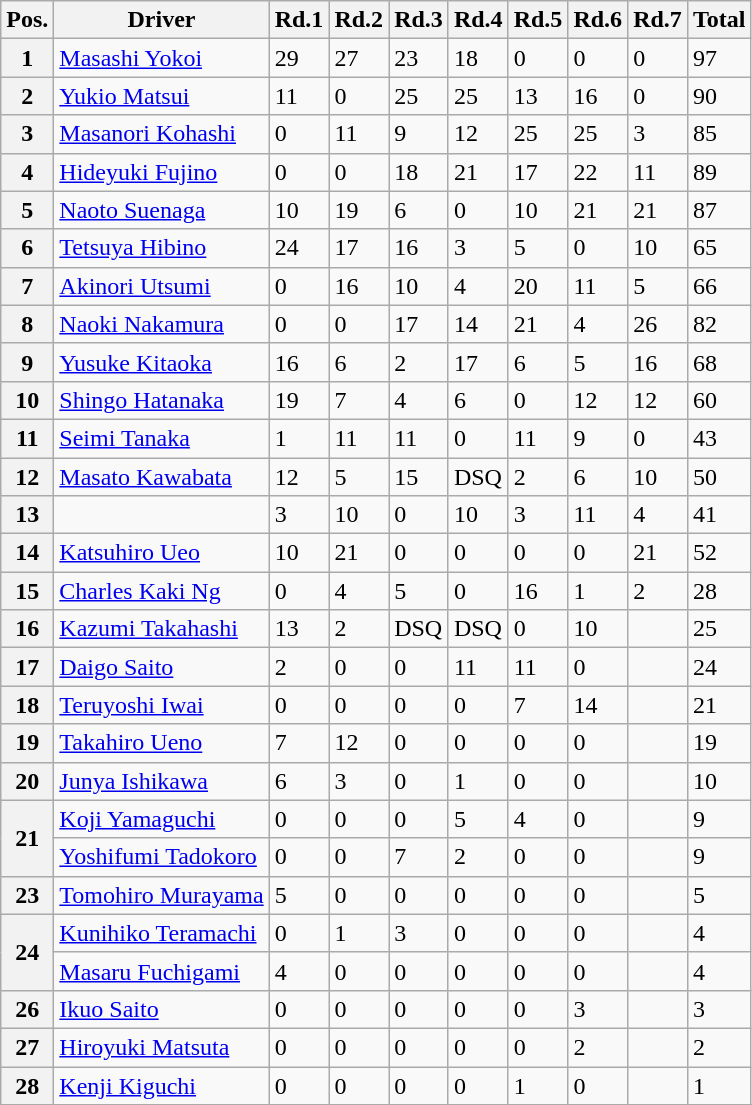<table class="wikitable">
<tr>
<th>Pos.</th>
<th>Driver</th>
<th>Rd.1</th>
<th>Rd.2</th>
<th>Rd.3</th>
<th>Rd.4</th>
<th>Rd.5</th>
<th>Rd.6</th>
<th>Rd.7</th>
<th>Total</th>
</tr>
<tr>
<th>1</th>
<td> <a href='#'>Masashi Yokoi</a></td>
<td>29</td>
<td>27</td>
<td>23</td>
<td>18</td>
<td>0</td>
<td>0</td>
<td>0</td>
<td>97</td>
</tr>
<tr>
<th>2</th>
<td> <a href='#'>Yukio Matsui</a></td>
<td>11</td>
<td>0</td>
<td>25</td>
<td>25</td>
<td>13</td>
<td>16</td>
<td>0</td>
<td>90</td>
</tr>
<tr>
<th>3</th>
<td> <a href='#'>Masanori Kohashi</a></td>
<td>0</td>
<td>11</td>
<td>9</td>
<td>12</td>
<td>25</td>
<td>25</td>
<td>3</td>
<td>85</td>
</tr>
<tr>
<th>4</th>
<td> <a href='#'>Hideyuki Fujino</a></td>
<td>0</td>
<td>0</td>
<td>18</td>
<td>21</td>
<td>17</td>
<td>22</td>
<td>11</td>
<td>89</td>
</tr>
<tr>
<th>5</th>
<td> <a href='#'>Naoto Suenaga</a></td>
<td>10</td>
<td>19</td>
<td>6</td>
<td>0</td>
<td>10</td>
<td>21</td>
<td>21</td>
<td>87</td>
</tr>
<tr>
<th>6</th>
<td> <a href='#'>Tetsuya Hibino</a></td>
<td>24</td>
<td>17</td>
<td>16</td>
<td>3</td>
<td>5</td>
<td>0</td>
<td>10</td>
<td>65</td>
</tr>
<tr>
<th>7</th>
<td> <a href='#'>Akinori Utsumi</a></td>
<td>0</td>
<td>16</td>
<td>10</td>
<td>4</td>
<td>20</td>
<td>11</td>
<td>5</td>
<td>66</td>
</tr>
<tr>
<th>8</th>
<td> <a href='#'>Naoki Nakamura</a></td>
<td>0</td>
<td>0</td>
<td>17</td>
<td>14</td>
<td>21</td>
<td>4</td>
<td>26</td>
<td>82</td>
</tr>
<tr>
<th>9</th>
<td> <a href='#'>Yusuke Kitaoka</a></td>
<td>16</td>
<td>6</td>
<td>2</td>
<td>17</td>
<td>6</td>
<td>5</td>
<td>16</td>
<td>68</td>
</tr>
<tr>
<th>10</th>
<td> <a href='#'>Shingo Hatanaka</a></td>
<td>19</td>
<td>7</td>
<td>4</td>
<td>6</td>
<td>0</td>
<td>12</td>
<td>12</td>
<td>60</td>
</tr>
<tr>
<th>11</th>
<td> <a href='#'>Seimi Tanaka</a></td>
<td>1</td>
<td>11</td>
<td>11</td>
<td>0</td>
<td>11</td>
<td>9</td>
<td>0</td>
<td>43</td>
</tr>
<tr>
<th>12</th>
<td> <a href='#'>Masato Kawabata</a></td>
<td>12</td>
<td>5</td>
<td>15</td>
<td>DSQ</td>
<td>2</td>
<td>6</td>
<td>10</td>
<td>50</td>
</tr>
<tr>
<th>13</th>
<td> </td>
<td>3</td>
<td>10</td>
<td>0</td>
<td>10</td>
<td>3</td>
<td>11</td>
<td>4</td>
<td>41</td>
</tr>
<tr>
<th>14</th>
<td> <a href='#'>Katsuhiro Ueo</a></td>
<td>10</td>
<td>21</td>
<td>0</td>
<td>0</td>
<td>0</td>
<td>0</td>
<td>21</td>
<td>52</td>
</tr>
<tr>
<th>15</th>
<td> <a href='#'>Charles Kaki Ng</a></td>
<td>0</td>
<td>4</td>
<td>5</td>
<td>0</td>
<td>16</td>
<td>1</td>
<td>2</td>
<td>28</td>
</tr>
<tr>
<th>16</th>
<td> <a href='#'> Kazumi Takahashi</a></td>
<td>13</td>
<td>2</td>
<td>DSQ</td>
<td>DSQ</td>
<td>0</td>
<td>10</td>
<td></td>
<td>25</td>
</tr>
<tr>
<th>17</th>
<td> <a href='#'>Daigo Saito</a></td>
<td>2</td>
<td>0</td>
<td>0</td>
<td>11</td>
<td>11</td>
<td>0</td>
<td></td>
<td>24</td>
</tr>
<tr>
<th>18</th>
<td> <a href='#'>Teruyoshi Iwai</a></td>
<td>0</td>
<td>0</td>
<td>0</td>
<td>0</td>
<td>7</td>
<td>14</td>
<td></td>
<td>21</td>
</tr>
<tr>
<th>19</th>
<td> <a href='#'>Takahiro Ueno</a></td>
<td>7</td>
<td>12</td>
<td>0</td>
<td>0</td>
<td>0</td>
<td>0</td>
<td></td>
<td>19</td>
</tr>
<tr>
<th>20</th>
<td> <a href='#'>Junya Ishikawa</a></td>
<td>6</td>
<td>3</td>
<td>0</td>
<td>1</td>
<td>0</td>
<td>0</td>
<td></td>
<td>10</td>
</tr>
<tr>
<th rowspan=2>21</th>
<td> <a href='#'>Koji Yamaguchi</a></td>
<td>0</td>
<td>0</td>
<td>0</td>
<td>5</td>
<td>4</td>
<td>0</td>
<td></td>
<td>9</td>
</tr>
<tr>
<td> <a href='#'>Yoshifumi Tadokoro</a></td>
<td>0</td>
<td>0</td>
<td>7</td>
<td>2</td>
<td>0</td>
<td>0</td>
<td></td>
<td>9</td>
</tr>
<tr>
<th>23</th>
<td> <a href='#'>Tomohiro Murayama</a></td>
<td>5</td>
<td>0</td>
<td>0</td>
<td>0</td>
<td>0</td>
<td>0</td>
<td></td>
<td>5</td>
</tr>
<tr>
<th rowspan=2>24</th>
<td> <a href='#'>Kunihiko Teramachi</a></td>
<td>0</td>
<td>1</td>
<td>3</td>
<td>0</td>
<td>0</td>
<td>0</td>
<td></td>
<td>4</td>
</tr>
<tr>
<td> <a href='#'>Masaru Fuchigami</a></td>
<td>4</td>
<td>0</td>
<td>0</td>
<td>0</td>
<td>0</td>
<td>0</td>
<td></td>
<td>4</td>
</tr>
<tr>
<th>26</th>
<td> <a href='#'>Ikuo Saito</a></td>
<td>0</td>
<td>0</td>
<td>0</td>
<td>0</td>
<td>0</td>
<td>3</td>
<td></td>
<td>3</td>
</tr>
<tr>
<th>27</th>
<td> <a href='#'>Hiroyuki Matsuta</a></td>
<td>0</td>
<td>0</td>
<td>0</td>
<td>0</td>
<td>0</td>
<td>2</td>
<td></td>
<td>2</td>
</tr>
<tr>
<th>28</th>
<td> <a href='#'>Kenji Kiguchi</a></td>
<td>0</td>
<td>0</td>
<td>0</td>
<td>0</td>
<td>1</td>
<td>0</td>
<td></td>
<td>1</td>
</tr>
<tr>
</tr>
</table>
